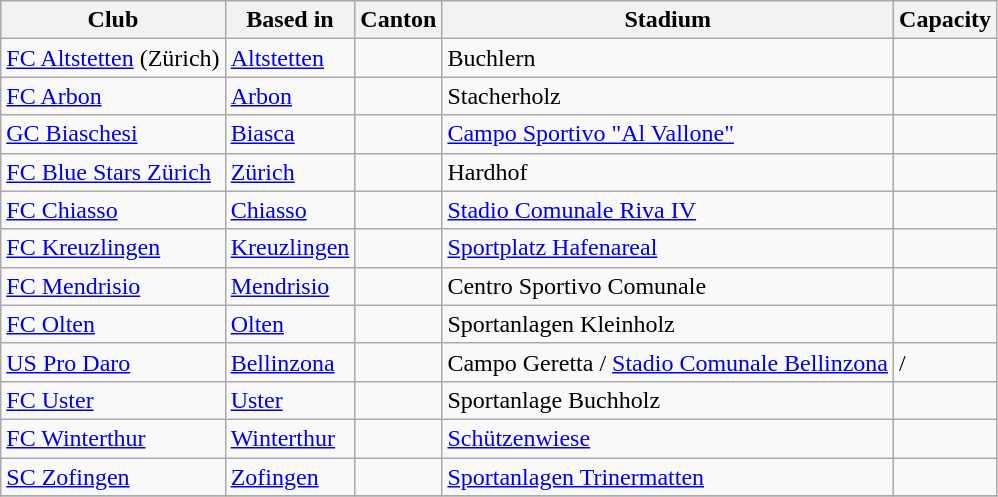<table class="wikitable">
<tr>
<th>Club</th>
<th>Based in</th>
<th>Canton</th>
<th>Stadium</th>
<th>Capacity</th>
</tr>
<tr>
<td><a href='#'>FC Altstetten</a> (Zürich)</td>
<td><a href='#'>Altstetten</a></td>
<td></td>
<td>Buchlern</td>
<td></td>
</tr>
<tr>
<td><a href='#'>FC Arbon</a></td>
<td><a href='#'>Arbon</a></td>
<td></td>
<td>Stacherholz</td>
<td></td>
</tr>
<tr>
<td><a href='#'>GC Biaschesi</a></td>
<td><a href='#'>Biasca</a></td>
<td></td>
<td><a href='#'>Campo Sportivo "Al Vallone"</a></td>
<td></td>
</tr>
<tr>
<td><a href='#'>FC Blue Stars Zürich</a></td>
<td><a href='#'>Zürich</a></td>
<td></td>
<td>Hardhof</td>
<td></td>
</tr>
<tr>
<td><a href='#'>FC Chiasso</a></td>
<td><a href='#'>Chiasso</a></td>
<td></td>
<td><a href='#'>Stadio Comunale Riva IV</a></td>
<td></td>
</tr>
<tr>
<td><a href='#'>FC Kreuzlingen</a></td>
<td><a href='#'>Kreuzlingen</a></td>
<td></td>
<td><a href='#'>Sportplatz Hafenareal</a></td>
<td></td>
</tr>
<tr>
<td><a href='#'>FC Mendrisio</a></td>
<td><a href='#'>Mendrisio</a></td>
<td></td>
<td>Centro Sportivo Comunale</td>
<td></td>
</tr>
<tr>
<td><a href='#'>FC Olten</a></td>
<td><a href='#'>Olten</a></td>
<td></td>
<td>Sportanlagen Kleinholz</td>
<td></td>
</tr>
<tr>
<td><a href='#'>US Pro Daro</a></td>
<td><a href='#'>Bellinzona</a></td>
<td></td>
<td>Campo Geretta / <a href='#'>Stadio Comunale Bellinzona</a></td>
<td> / </td>
</tr>
<tr>
<td><a href='#'>FC Uster</a></td>
<td><a href='#'>Uster</a></td>
<td></td>
<td>Sportanlage Buchholz</td>
<td></td>
</tr>
<tr>
<td><a href='#'>FC Winterthur</a></td>
<td><a href='#'>Winterthur</a></td>
<td></td>
<td><a href='#'>Schützenwiese</a></td>
<td></td>
</tr>
<tr>
<td><a href='#'>SC Zofingen</a></td>
<td><a href='#'>Zofingen</a></td>
<td></td>
<td><a href='#'>Sportanlagen Trinermatten</a></td>
<td></td>
</tr>
<tr>
</tr>
</table>
